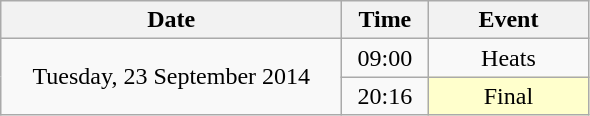<table class = "wikitable" style="text-align:center;">
<tr>
<th width=220>Date</th>
<th width=50>Time</th>
<th width=100>Event</th>
</tr>
<tr>
<td rowspan=2>Tuesday, 23 September 2014</td>
<td>09:00</td>
<td>Heats</td>
</tr>
<tr>
<td>20:16</td>
<td bgcolor=ffffcc>Final</td>
</tr>
</table>
